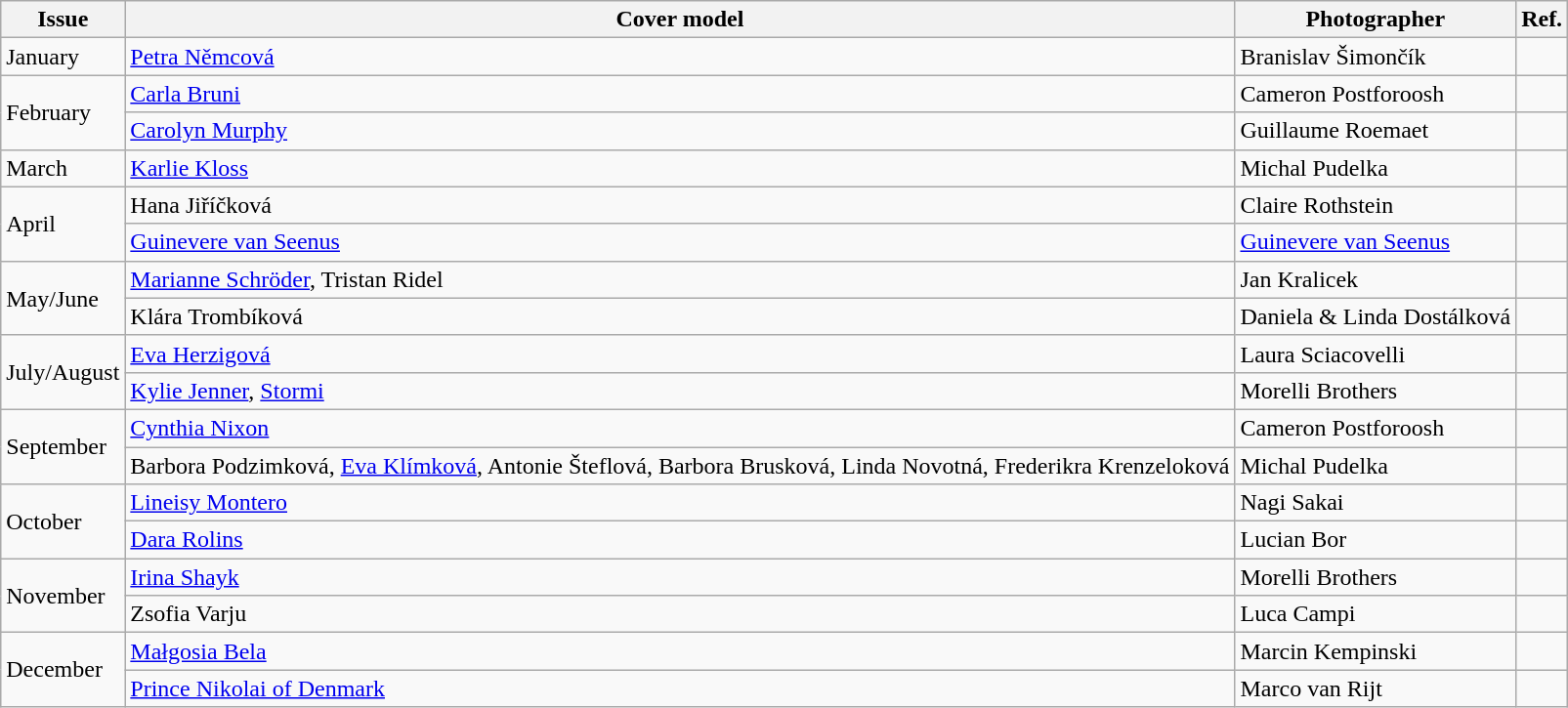<table class="sortable wikitable">
<tr>
<th>Issue</th>
<th>Cover model</th>
<th>Photographer</th>
<th>Ref.</th>
</tr>
<tr>
<td>January</td>
<td><a href='#'>Petra Němcová</a></td>
<td>Branislav Šimončík</td>
<td></td>
</tr>
<tr>
<td rowspan="2">February</td>
<td><a href='#'>Carla Bruni</a></td>
<td>Cameron Postforoosh</td>
<td></td>
</tr>
<tr>
<td><a href='#'>Carolyn Murphy</a></td>
<td>Guillaume Roemaet</td>
<td></td>
</tr>
<tr>
<td>March</td>
<td><a href='#'>Karlie Kloss</a></td>
<td>Michal Pudelka</td>
<td></td>
</tr>
<tr>
<td rowspan="2">April</td>
<td>Hana Jiříčková</td>
<td>Claire Rothstein</td>
<td></td>
</tr>
<tr>
<td><a href='#'>Guinevere van Seenus</a></td>
<td><a href='#'>Guinevere van Seenus</a></td>
<td></td>
</tr>
<tr>
<td rowspan="2">May/June</td>
<td><a href='#'>Marianne Schröder</a>, Tristan Ridel</td>
<td>Jan Kralicek</td>
<td></td>
</tr>
<tr>
<td>Klára Trombíková</td>
<td>Daniela & Linda Dostálková</td>
<td></td>
</tr>
<tr>
<td rowspan="2">July/August</td>
<td><a href='#'>Eva Herzigová</a></td>
<td>Laura Sciacovelli</td>
<td></td>
</tr>
<tr>
<td><a href='#'>Kylie Jenner</a>, <a href='#'>Stormi</a></td>
<td>Morelli Brothers</td>
<td></td>
</tr>
<tr>
<td rowspan="2">September</td>
<td><a href='#'>Cynthia Nixon</a></td>
<td>Cameron Postforoosh</td>
<td></td>
</tr>
<tr>
<td>Barbora Podzimková, <a href='#'>Eva Klímková</a>, Antonie Šteflová, Barbora Brusková, Linda Novotná, Frederikra Krenzeloková</td>
<td>Michal Pudelka</td>
<td></td>
</tr>
<tr>
<td rowspan="2">October</td>
<td><a href='#'>Lineisy Montero</a></td>
<td>Nagi Sakai</td>
<td></td>
</tr>
<tr>
<td><a href='#'>Dara Rolins</a></td>
<td>Lucian Bor</td>
<td></td>
</tr>
<tr>
<td rowspan="2">November</td>
<td><a href='#'>Irina Shayk</a></td>
<td>Morelli Brothers</td>
<td></td>
</tr>
<tr>
<td>Zsofia Varju</td>
<td>Luca Campi</td>
<td></td>
</tr>
<tr>
<td rowspan="2">December</td>
<td><a href='#'>Małgosia Bela</a></td>
<td>Marcin Kempinski</td>
<td></td>
</tr>
<tr>
<td><a href='#'>Prince Nikolai of Denmark</a></td>
<td>Marco van Rijt</td>
<td></td>
</tr>
</table>
